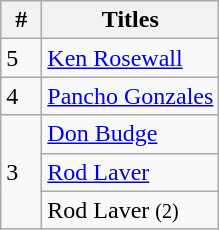<table class=wikitable style="display:inline-table;">
<tr>
<th width=20>#</th>
<th>Titles</th>
</tr>
<tr>
<td>5</td>
<td> <a href='#'>Ken Rosewall</a></td>
</tr>
<tr>
<td>4</td>
<td> <a href='#'>Pancho Gonzales</a></td>
</tr>
<tr>
<td rowspan="3">3</td>
<td> <a href='#'>Don Budge</a></td>
</tr>
<tr>
<td> <a href='#'>Rod Laver</a></td>
</tr>
<tr>
<td> Rod Laver <small>(2)</small></td>
</tr>
</table>
